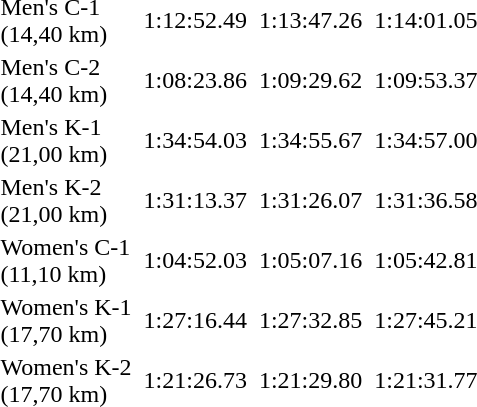<table>
<tr>
<td>Men's C-1 <br>(14,40 km)</td>
<td></td>
<td>1:12:52.49</td>
<td></td>
<td>1:13:47.26</td>
<td></td>
<td>1:14:01.05</td>
</tr>
<tr>
<td>Men's C-2<br>(14,40 km)</td>
<td></td>
<td>1:08:23.86</td>
<td></td>
<td>1:09:29.62</td>
<td></td>
<td>1:09:53.37</td>
</tr>
<tr>
<td>Men's K-1<br>(21,00 km)</td>
<td></td>
<td>1:34:54.03</td>
<td></td>
<td>1:34:55.67</td>
<td></td>
<td>1:34:57.00</td>
</tr>
<tr>
<td>Men's K-2<br>(21,00 km)</td>
<td></td>
<td>1:31:13.37</td>
<td></td>
<td>1:31:26.07</td>
<td></td>
<td>1:31:36.58</td>
</tr>
<tr>
<td>Women's C-1 <br>(11,10 km)</td>
<td></td>
<td>1:04:52.03</td>
<td></td>
<td>1:05:07.16</td>
<td></td>
<td>1:05:42.81</td>
</tr>
<tr>
<td>Women's K-1 <br>(17,70 km)</td>
<td></td>
<td>1:27:16.44</td>
<td></td>
<td>1:27:32.85</td>
<td></td>
<td>1:27:45.21</td>
</tr>
<tr>
<td>Women's K-2<br>(17,70 km)</td>
<td></td>
<td>1:21:26.73</td>
<td></td>
<td>1:21:29.80</td>
<td></td>
<td>1:21:31.77</td>
</tr>
</table>
